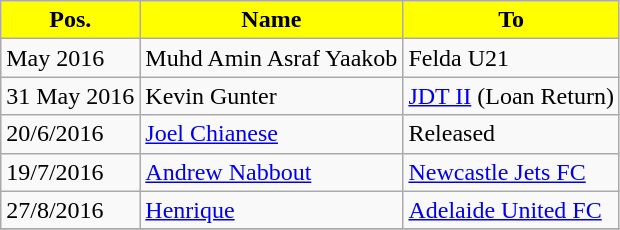<table class="wikitable sortable">
<tr>
<th style="background:Yellow; color:Black;">Pos.</th>
<th style="background:Yellow; color:Black;">Name</th>
<th style="background:Yellow; color:Black;">To</th>
</tr>
<tr>
<td>May 2016</td>
<td> Muhd Amin Asraf Yaakob</td>
<td> Felda U21</td>
</tr>
<tr>
<td>31 May 2016</td>
<td> Kevin Gunter</td>
<td> <a href='#'>JDT II</a> (Loan Return)</td>
</tr>
<tr>
<td>20/6/2016</td>
<td> <a href='#'>Joel Chianese</a></td>
<td>Released</td>
</tr>
<tr>
<td>19/7/2016</td>
<td> <a href='#'>Andrew Nabbout</a></td>
<td> <a href='#'>Newcastle Jets FC</a></td>
</tr>
<tr>
<td>27/8/2016</td>
<td> <a href='#'>Henrique</a></td>
<td> <a href='#'>Adelaide United FC</a></td>
</tr>
<tr>
</tr>
</table>
